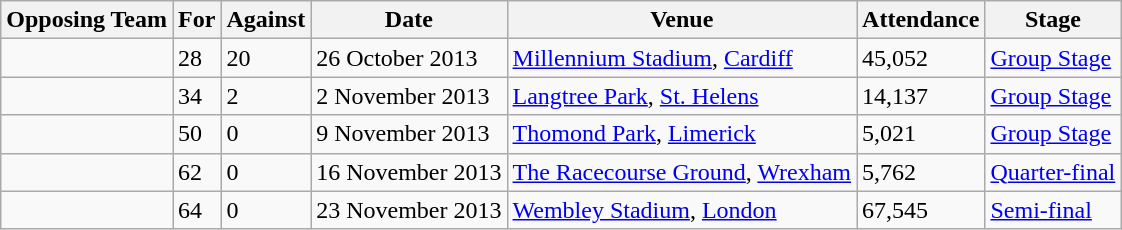<table class="wikitable">
<tr>
<th>Opposing Team</th>
<th>For</th>
<th>Against</th>
<th>Date</th>
<th>Venue</th>
<th>Attendance</th>
<th>Stage</th>
</tr>
<tr>
<td></td>
<td>28</td>
<td>20</td>
<td>26 October 2013</td>
<td><a href='#'>Millennium Stadium</a>, <a href='#'>Cardiff</a></td>
<td>45,052</td>
<td><a href='#'>Group Stage</a></td>
</tr>
<tr>
<td></td>
<td>34</td>
<td>2</td>
<td>2 November 2013</td>
<td><a href='#'>Langtree Park</a>, <a href='#'>St. Helens</a></td>
<td>14,137</td>
<td><a href='#'>Group Stage</a></td>
</tr>
<tr>
<td></td>
<td>50</td>
<td>0</td>
<td>9 November 2013</td>
<td><a href='#'>Thomond Park</a>, <a href='#'>Limerick</a></td>
<td>5,021</td>
<td><a href='#'>Group Stage</a></td>
</tr>
<tr>
<td></td>
<td>62</td>
<td>0</td>
<td>16 November 2013</td>
<td><a href='#'>The Racecourse Ground</a>, <a href='#'>Wrexham</a></td>
<td>5,762</td>
<td><a href='#'>Quarter-final</a></td>
</tr>
<tr>
<td></td>
<td>64</td>
<td>0</td>
<td>23 November 2013</td>
<td><a href='#'>Wembley Stadium</a>, <a href='#'>London</a></td>
<td>67,545</td>
<td><a href='#'>Semi-final</a></td>
</tr>
</table>
